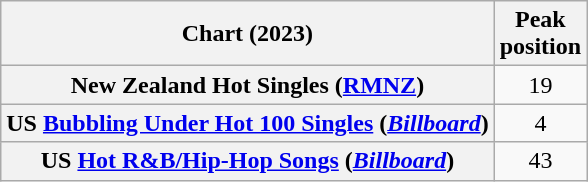<table class="wikitable sortable plainrowheaders" style="text-align:center">
<tr>
<th scope="col">Chart (2023)</th>
<th scope="col">Peak<br>position</th>
</tr>
<tr>
<th scope="row">New Zealand Hot Singles (<a href='#'>RMNZ</a>)</th>
<td>19</td>
</tr>
<tr>
<th scope="row">US <a href='#'>Bubbling Under Hot 100 Singles</a> (<em><a href='#'>Billboard</a></em>)</th>
<td>4</td>
</tr>
<tr>
<th scope="row">US <a href='#'>Hot R&B/Hip-Hop Songs</a> (<em><a href='#'>Billboard</a></em>)</th>
<td>43</td>
</tr>
</table>
